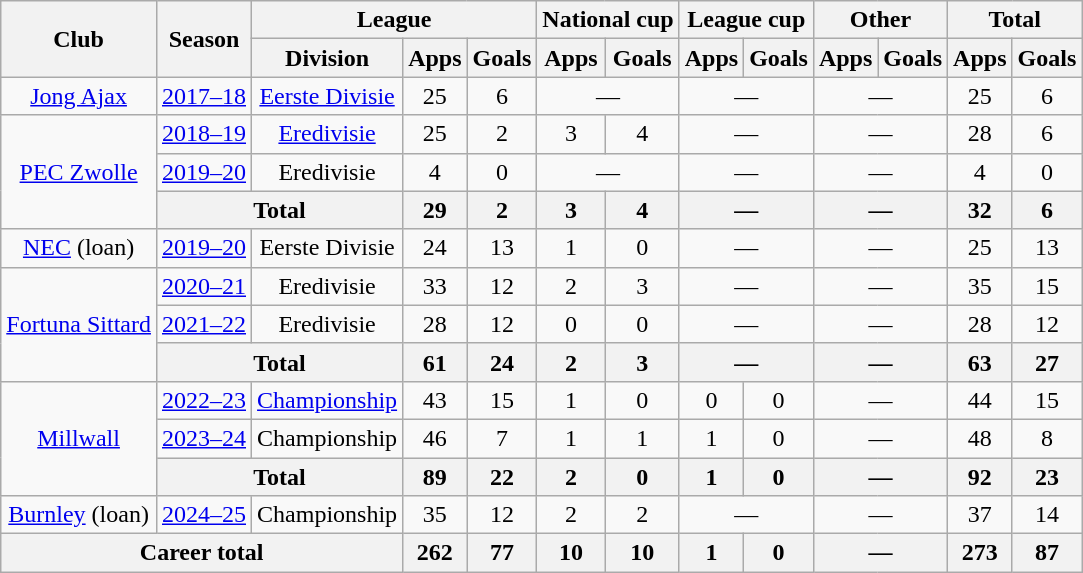<table class="wikitable" style="text-align:center">
<tr>
<th rowspan="2">Club</th>
<th rowspan="2">Season</th>
<th colspan="3">League</th>
<th colspan="2">National cup</th>
<th colspan="2">League cup</th>
<th colspan="2">Other</th>
<th colspan="2">Total</th>
</tr>
<tr>
<th>Division</th>
<th>Apps</th>
<th>Goals</th>
<th>Apps</th>
<th>Goals</th>
<th>Apps</th>
<th>Goals</th>
<th>Apps</th>
<th>Goals</th>
<th>Apps</th>
<th>Goals</th>
</tr>
<tr>
<td><a href='#'>Jong Ajax</a></td>
<td><a href='#'>2017–18</a></td>
<td><a href='#'>Eerste Divisie</a></td>
<td>25</td>
<td>6</td>
<td colspan=2>—</td>
<td colspan=2>—</td>
<td colspan=2>—</td>
<td>25</td>
<td>6</td>
</tr>
<tr>
<td rowspan=3><a href='#'>PEC Zwolle</a></td>
<td><a href='#'>2018–19</a></td>
<td><a href='#'>Eredivisie</a></td>
<td>25</td>
<td>2</td>
<td>3</td>
<td>4</td>
<td colspan=2>—</td>
<td colspan=2>—</td>
<td>28</td>
<td>6</td>
</tr>
<tr>
<td><a href='#'>2019–20</a></td>
<td>Eredivisie</td>
<td>4</td>
<td>0</td>
<td colspan=2>—</td>
<td colspan=2>—</td>
<td colspan=2>—</td>
<td>4</td>
<td>0</td>
</tr>
<tr>
<th colspan=2>Total</th>
<th>29</th>
<th>2</th>
<th>3</th>
<th>4</th>
<th colspan=2>—</th>
<th colspan=2>—</th>
<th>32</th>
<th>6</th>
</tr>
<tr>
<td><a href='#'>NEC</a> (loan)</td>
<td><a href='#'>2019–20</a></td>
<td>Eerste Divisie</td>
<td>24</td>
<td>13</td>
<td>1</td>
<td>0</td>
<td colspan=2>—</td>
<td colspan=2>—</td>
<td>25</td>
<td>13</td>
</tr>
<tr>
<td rowspan=3><a href='#'>Fortuna Sittard</a></td>
<td><a href='#'>2020–21</a></td>
<td>Eredivisie</td>
<td>33</td>
<td>12</td>
<td>2</td>
<td>3</td>
<td colspan=2>—</td>
<td colspan=2>—</td>
<td>35</td>
<td>15</td>
</tr>
<tr>
<td><a href='#'>2021–22</a></td>
<td>Eredivisie</td>
<td>28</td>
<td>12</td>
<td>0</td>
<td>0</td>
<td colspan=2>—</td>
<td colspan=2>—</td>
<td>28</td>
<td>12</td>
</tr>
<tr>
<th colspan=2>Total</th>
<th>61</th>
<th>24</th>
<th>2</th>
<th>3</th>
<th colspan=2>—</th>
<th colspan=2>—</th>
<th>63</th>
<th>27</th>
</tr>
<tr>
<td rowspan=3><a href='#'>Millwall</a></td>
<td><a href='#'>2022–23</a></td>
<td><a href='#'>Championship</a></td>
<td>43</td>
<td>15</td>
<td>1</td>
<td>0</td>
<td>0</td>
<td>0</td>
<td colspan=2>—</td>
<td>44</td>
<td>15</td>
</tr>
<tr>
<td><a href='#'>2023–24</a></td>
<td>Championship</td>
<td>46</td>
<td>7</td>
<td>1</td>
<td>1</td>
<td>1</td>
<td>0</td>
<td colspan=2>—</td>
<td>48</td>
<td>8</td>
</tr>
<tr>
<th colspan=2>Total</th>
<th>89</th>
<th>22</th>
<th>2</th>
<th>0</th>
<th>1</th>
<th>0</th>
<th colspan=2>—</th>
<th>92</th>
<th>23</th>
</tr>
<tr>
<td><a href='#'>Burnley</a> (loan)</td>
<td><a href='#'>2024–25</a></td>
<td>Championship</td>
<td>35</td>
<td>12</td>
<td>2</td>
<td>2</td>
<td colspan=2>—</td>
<td colspan=2>—</td>
<td>37</td>
<td>14</td>
</tr>
<tr>
<th colspan="3">Career total</th>
<th>262</th>
<th>77</th>
<th>10</th>
<th>10</th>
<th>1</th>
<th>0</th>
<th colspan=2>—</th>
<th>273</th>
<th>87</th>
</tr>
</table>
